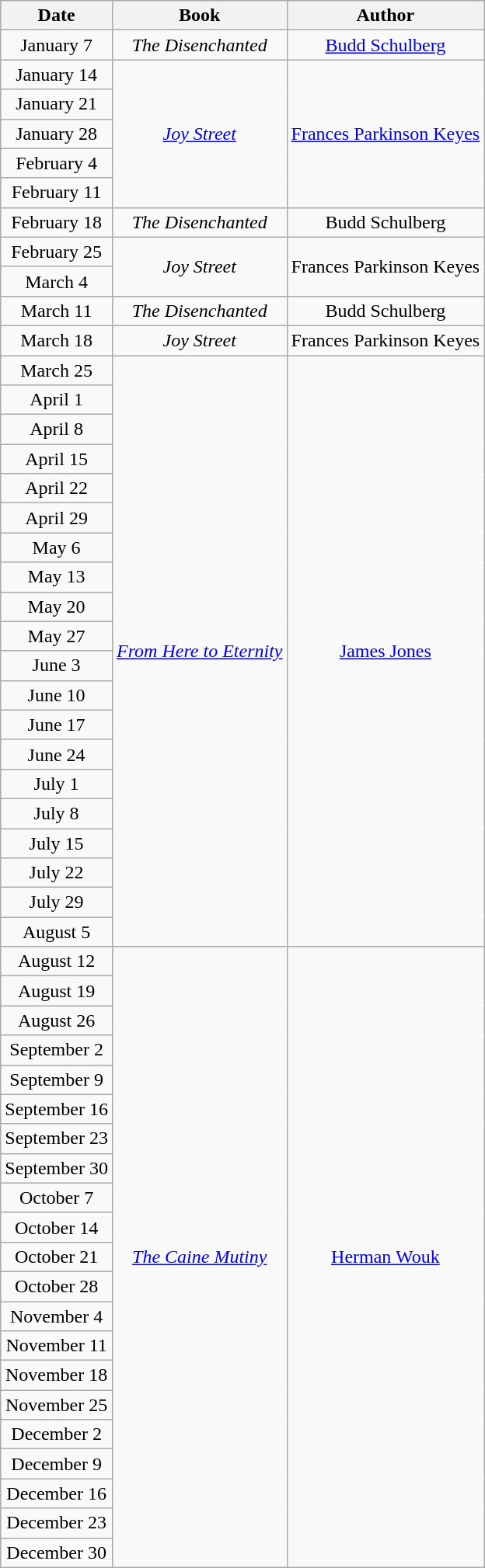<table class="wikitable sortable" style="text-align: center">
<tr>
<th>Date</th>
<th>Book</th>
<th>Author</th>
</tr>
<tr>
<td>January 7</td>
<td><em>The Disenchanted</em></td>
<td><a href='#'>Budd Schulberg</a></td>
</tr>
<tr>
<td>January 14</td>
<td rowspan=5><em><a href='#'>Joy Street</a></em></td>
<td rowspan=5><a href='#'>Frances Parkinson Keyes</a></td>
</tr>
<tr>
<td>January 21</td>
</tr>
<tr>
<td>January 28</td>
</tr>
<tr>
<td>February 4</td>
</tr>
<tr>
<td>February 11</td>
</tr>
<tr>
<td>February 18</td>
<td><em>The Disenchanted</em></td>
<td>Budd Schulberg</td>
</tr>
<tr>
<td>February 25</td>
<td rowspan=2><em>Joy Street</em></td>
<td rowspan=2>Frances Parkinson Keyes</td>
</tr>
<tr>
<td>March 4</td>
</tr>
<tr>
<td>March 11</td>
<td><em>The Disenchanted</em></td>
<td>Budd Schulberg</td>
</tr>
<tr>
<td>March 18</td>
<td><em>Joy Street</em></td>
<td>Frances Parkinson Keyes</td>
</tr>
<tr>
<td>March 25</td>
<td rowspan=20><em><a href='#'>From Here to Eternity</a></em></td>
<td rowspan=20><a href='#'>James Jones</a></td>
</tr>
<tr>
<td>April 1</td>
</tr>
<tr>
<td>April 8</td>
</tr>
<tr>
<td>April 15</td>
</tr>
<tr>
<td>April 22</td>
</tr>
<tr>
<td>April 29</td>
</tr>
<tr>
<td>May 6</td>
</tr>
<tr>
<td>May 13</td>
</tr>
<tr>
<td>May 20</td>
</tr>
<tr>
<td>May 27</td>
</tr>
<tr>
<td>June 3</td>
</tr>
<tr>
<td>June 10</td>
</tr>
<tr>
<td>June 17</td>
</tr>
<tr>
<td>June 24</td>
</tr>
<tr>
<td>July 1</td>
</tr>
<tr>
<td>July 8</td>
</tr>
<tr>
<td>July 15</td>
</tr>
<tr>
<td>July 22</td>
</tr>
<tr>
<td>July 29</td>
</tr>
<tr>
<td>August 5</td>
</tr>
<tr>
<td>August 12</td>
<td rowspan=21><em><a href='#'>The Caine Mutiny</a></em></td>
<td rowspan=21><a href='#'>Herman Wouk</a></td>
</tr>
<tr>
<td>August 19</td>
</tr>
<tr>
<td>August 26</td>
</tr>
<tr>
<td>September 2</td>
</tr>
<tr>
<td>September 9</td>
</tr>
<tr>
<td>September 16</td>
</tr>
<tr>
<td>September 23</td>
</tr>
<tr>
<td>September 30</td>
</tr>
<tr>
<td>October 7</td>
</tr>
<tr>
<td>October 14</td>
</tr>
<tr>
<td>October 21</td>
</tr>
<tr>
<td>October 28</td>
</tr>
<tr>
<td>November 4</td>
</tr>
<tr>
<td>November 11</td>
</tr>
<tr>
<td>November 18</td>
</tr>
<tr>
<td>November 25</td>
</tr>
<tr>
<td>December 2</td>
</tr>
<tr>
<td>December 9</td>
</tr>
<tr>
<td>December 16</td>
</tr>
<tr>
<td>December 23</td>
</tr>
<tr>
<td>December 30</td>
</tr>
</table>
